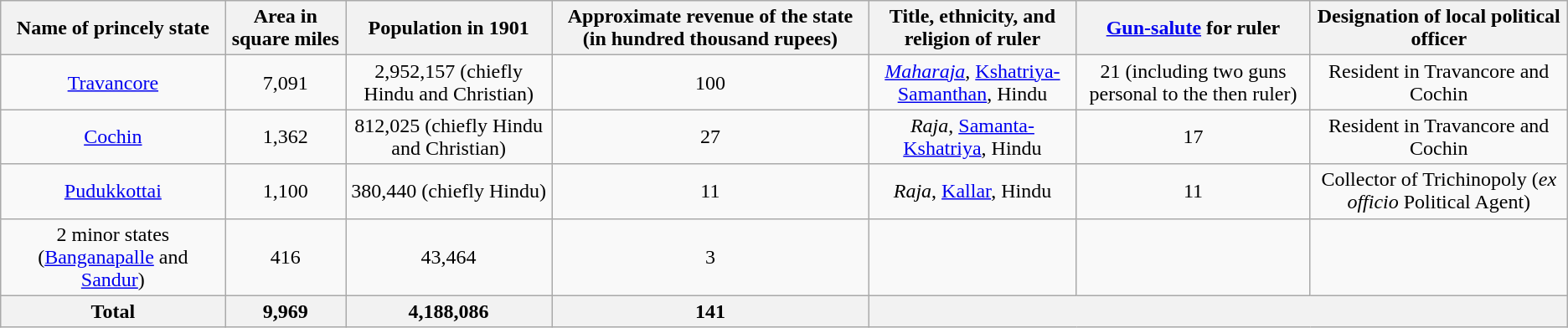<table class="wikitable">
<tr>
<th>Name of princely state</th>
<th>Area in square miles</th>
<th>Population in 1901</th>
<th>Approximate revenue of the state (in hundred thousand rupees)</th>
<th>Title, ethnicity, and religion of ruler</th>
<th><a href='#'>Gun-salute</a> for ruler</th>
<th>Designation of local political officer</th>
</tr>
<tr>
<td align="center"><a href='#'>Travancore</a></td>
<td align="center">7,091</td>
<td align="center">2,952,157 (chiefly Hindu and Christian)</td>
<td align="center">100</td>
<td align="center"><em><a href='#'>Maharaja</a></em>, <a href='#'>Kshatriya-Samanthan</a>, Hindu</td>
<td align="center">21 (including two guns personal to the then ruler)</td>
<td align="center">Resident in Travancore and Cochin</td>
</tr>
<tr>
<td align="center"><a href='#'>Cochin</a></td>
<td align="center">1,362</td>
<td align="center">812,025 (chiefly Hindu and Christian)</td>
<td align="center">27</td>
<td align="center"><em>Raja</em>, <a href='#'>Samanta-Kshatriya</a>, Hindu</td>
<td align="center">17</td>
<td align="center">Resident in Travancore and Cochin</td>
</tr>
<tr>
<td align="center"><a href='#'>Pudukkottai</a></td>
<td align="center">1,100</td>
<td align="center">380,440 (chiefly Hindu)</td>
<td align="center">11</td>
<td align="center"><em>Raja</em>, <a href='#'>Kallar</a>, Hindu</td>
<td align="center">11</td>
<td align="center">Collector of Trichinopoly (<em>ex officio</em> Political Agent)</td>
</tr>
<tr>
<td align="center">2 minor states (<a href='#'>Banganapalle</a> and <a href='#'>Sandur</a>)</td>
<td align="center">416</td>
<td align="center">43,464</td>
<td align="center">3</td>
<td align="center"></td>
<td align="center"></td>
<td align="center"></td>
</tr>
<tr>
<th>Total</th>
<th>9,969</th>
<th>4,188,086</th>
<th>141</th>
<th colspan="3"></th>
</tr>
</table>
